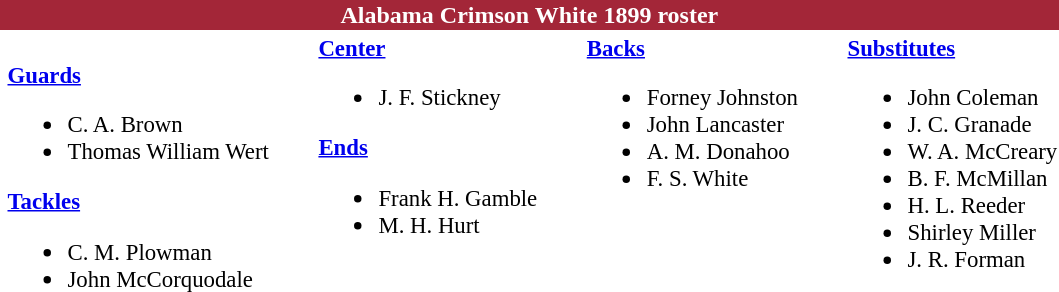<table class="toccolours" style="text-align: left;">
<tr>
<th colspan="9" style="background:#A32638; color:white; text-align:center;"><strong>Alabama Crimson White 1899 roster</strong></th>
</tr>
<tr>
<td></td>
<td style="font-size:95%; vertical-align:top;"><br><strong><a href='#'>Guards</a></strong><ul><li>C. A. Brown</li><li>Thomas William Wert</li></ul><strong><a href='#'>Tackles</a></strong><ul><li>C. M. Plowman</li><li>John McCorquodale</li></ul></td>
<td style="width: 25px;"></td>
<td style="font-size:95%; vertical-align:top;"><strong><a href='#'>Center</a></strong><br><ul><li>J. F. Stickney</li></ul><strong><a href='#'>Ends</a></strong><ul><li>Frank H. Gamble</li><li>M. H. Hurt</li></ul></td>
<td style="width: 25px;"></td>
<td style="font-size:95%; vertical-align:top;"><strong><a href='#'>Backs</a></strong><br><ul><li>Forney Johnston</li><li>John Lancaster</li><li>A. M. Donahoo</li><li>F. S. White</li></ul></td>
<td style="width: 25px;"></td>
<td style="font-size:95%; vertical-align:top;"><strong><a href='#'>Substitutes</a></strong><br><ul><li>John Coleman</li><li>J. C. Granade</li><li>W. A. McCreary</li><li>B. F. McMillan</li><li>H. L. Reeder</li><li>Shirley Miller</li><li>J. R. Forman</li></ul></td>
</tr>
</table>
